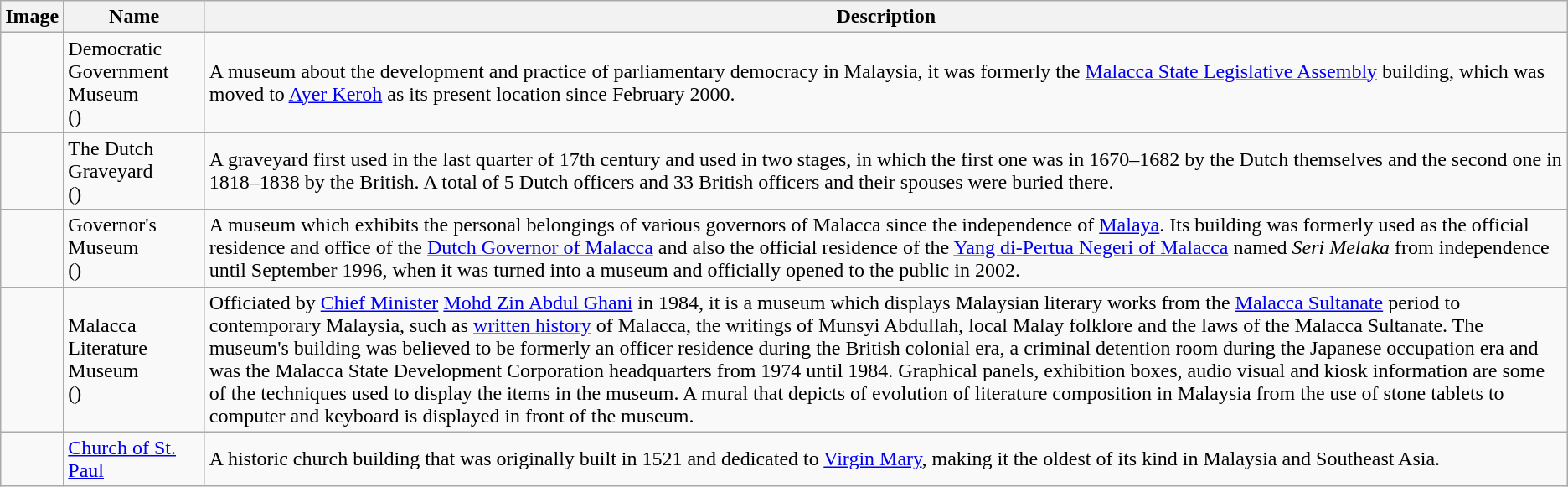<table class="wikitable">
<tr>
<th>Image</th>
<th>Name</th>
<th>Description</th>
</tr>
<tr>
<td></td>
<td>Democratic Government Museum<br>()</td>
<td>A museum about the development and practice of parliamentary democracy in Malaysia, it was formerly the <a href='#'>Malacca State Legislative Assembly</a> building, which was moved to <a href='#'>Ayer Keroh</a> as its present location since February 2000.</td>
</tr>
<tr>
<td></td>
<td>The Dutch Graveyard<br>()</td>
<td>A graveyard first used in the last quarter of 17th century and used in two stages, in which the first one was in 1670–1682 by the Dutch themselves and the second one in 1818–1838 by the British. A total of 5 Dutch officers and 33 British officers and their spouses were buried there.</td>
</tr>
<tr>
<td></td>
<td>Governor's Museum<br>()</td>
<td>A museum which exhibits the personal belongings of various governors of Malacca since the independence of <a href='#'>Malaya</a>. Its building was formerly used as the official residence and office of the <a href='#'>Dutch Governor of Malacca</a> and also the official residence of the <a href='#'>Yang di-Pertua Negeri of Malacca</a> named <em>Seri Melaka</em> from independence until September 1996, when it was turned into a museum and officially opened to the public in 2002.</td>
</tr>
<tr>
<td></td>
<td>Malacca Literature Museum<br>()</td>
<td>Officiated by <a href='#'>Chief Minister</a> <a href='#'>Mohd Zin Abdul Ghani</a> in 1984, it is a museum which displays Malaysian literary works from the <a href='#'>Malacca Sultanate</a> period to contemporary Malaysia, such as <a href='#'>written history</a> of Malacca, the writings of Munsyi Abdullah, local Malay folklore and the laws of the Malacca Sultanate. The museum's building was believed to be formerly an officer residence during the British colonial era, a criminal detention room during the Japanese occupation era and was the Malacca State Development Corporation headquarters from 1974 until 1984. Graphical panels, exhibition boxes, audio visual and kiosk information are some of the techniques used to display the items in the museum. A mural that depicts of evolution of literature composition in Malaysia from the use of stone tablets to computer and keyboard is displayed in front of the museum.</td>
</tr>
<tr>
<td></td>
<td><a href='#'>Church of St. Paul</a></td>
<td>A historic church building that was originally built in 1521 and dedicated to <a href='#'>Virgin Mary</a>, making it the oldest of its kind in Malaysia and Southeast Asia.</td>
</tr>
</table>
